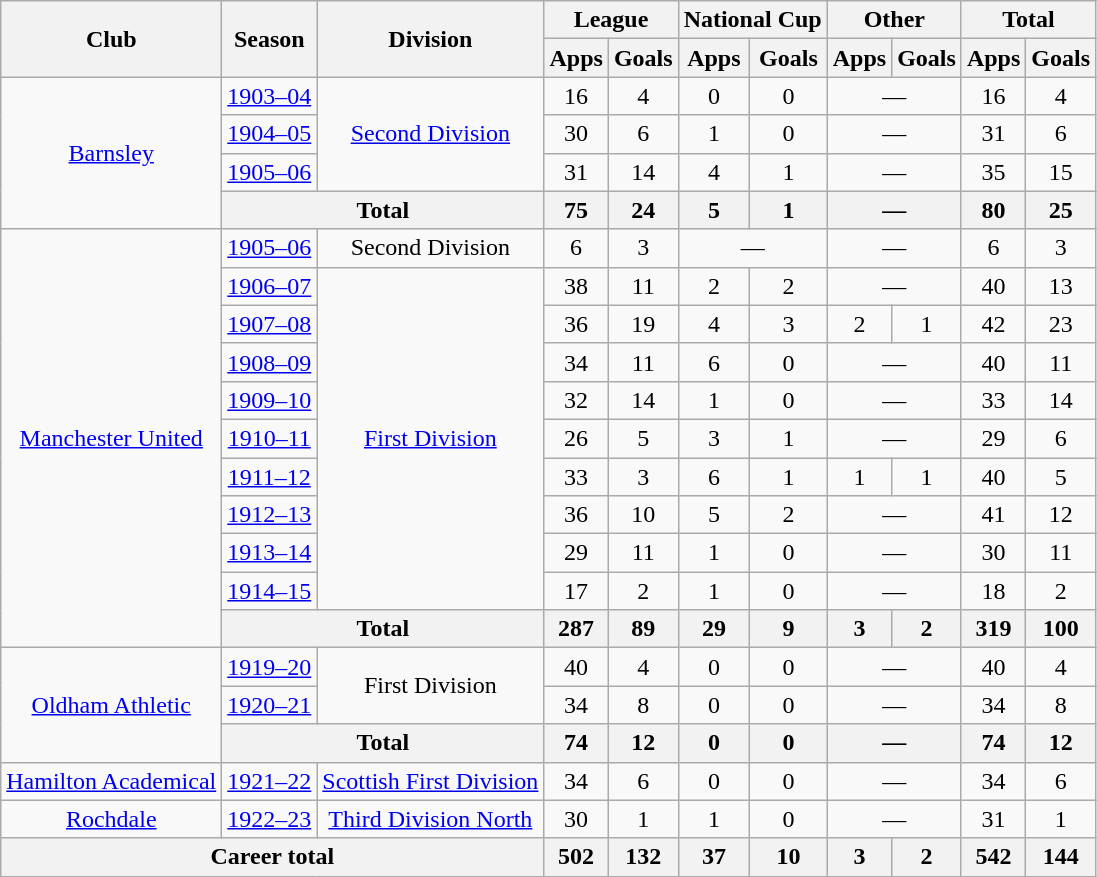<table class="wikitable" style="text-align:center">
<tr>
<th rowspan="2">Club</th>
<th rowspan="2">Season</th>
<th rowspan="2">Division</th>
<th colspan="2">League</th>
<th colspan="2">National Cup</th>
<th colspan="2">Other</th>
<th colspan="2">Total</th>
</tr>
<tr>
<th>Apps</th>
<th>Goals</th>
<th>Apps</th>
<th>Goals</th>
<th>Apps</th>
<th>Goals</th>
<th>Apps</th>
<th>Goals</th>
</tr>
<tr>
<td rowspan="4"><a href='#'>Barnsley</a></td>
<td><a href='#'>1903–04</a></td>
<td rowspan="3"><a href='#'>Second Division</a></td>
<td>16</td>
<td>4</td>
<td>0</td>
<td>0</td>
<td colspan="2">—</td>
<td>16</td>
<td>4</td>
</tr>
<tr>
<td><a href='#'>1904–05</a></td>
<td>30</td>
<td>6</td>
<td>1</td>
<td>0</td>
<td colspan="2">—</td>
<td>31</td>
<td>6</td>
</tr>
<tr>
<td><a href='#'>1905–06</a></td>
<td>31</td>
<td>14</td>
<td>4</td>
<td>1</td>
<td colspan="2">—</td>
<td>35</td>
<td>15</td>
</tr>
<tr>
<th colspan="2">Total</th>
<th>75</th>
<th>24</th>
<th>5</th>
<th>1</th>
<th colspan="2">—</th>
<th>80</th>
<th>25</th>
</tr>
<tr>
<td rowspan="11"><a href='#'>Manchester United</a></td>
<td><a href='#'>1905–06</a></td>
<td>Second Division</td>
<td>6</td>
<td>3</td>
<td colspan="2">—</td>
<td colspan="2">—</td>
<td>6</td>
<td>3</td>
</tr>
<tr>
<td><a href='#'>1906–07</a></td>
<td rowspan="9"><a href='#'>First Division</a></td>
<td>38</td>
<td>11</td>
<td>2</td>
<td>2</td>
<td colspan="2">—</td>
<td>40</td>
<td>13</td>
</tr>
<tr>
<td><a href='#'>1907–08</a></td>
<td>36</td>
<td>19</td>
<td>4</td>
<td>3</td>
<td>2</td>
<td>1</td>
<td>42</td>
<td>23</td>
</tr>
<tr>
<td><a href='#'>1908–09</a></td>
<td>34</td>
<td>11</td>
<td>6</td>
<td>0</td>
<td colspan="2">—</td>
<td>40</td>
<td>11</td>
</tr>
<tr>
<td><a href='#'>1909–10</a></td>
<td>32</td>
<td>14</td>
<td>1</td>
<td>0</td>
<td colspan="2">—</td>
<td>33</td>
<td>14</td>
</tr>
<tr>
<td><a href='#'>1910–11</a></td>
<td>26</td>
<td>5</td>
<td>3</td>
<td>1</td>
<td colspan="2">—</td>
<td>29</td>
<td>6</td>
</tr>
<tr>
<td><a href='#'>1911–12</a></td>
<td>33</td>
<td>3</td>
<td>6</td>
<td>1</td>
<td>1</td>
<td>1</td>
<td>40</td>
<td>5</td>
</tr>
<tr>
<td><a href='#'>1912–13</a></td>
<td>36</td>
<td>10</td>
<td>5</td>
<td>2</td>
<td colspan="2">—</td>
<td>41</td>
<td>12</td>
</tr>
<tr>
<td><a href='#'>1913–14</a></td>
<td>29</td>
<td>11</td>
<td>1</td>
<td>0</td>
<td colspan="2">—</td>
<td>30</td>
<td>11</td>
</tr>
<tr>
<td><a href='#'>1914–15</a></td>
<td>17</td>
<td>2</td>
<td>1</td>
<td>0</td>
<td colspan="2">—</td>
<td>18</td>
<td>2</td>
</tr>
<tr>
<th colspan="2">Total</th>
<th>287<th>89</th><th>29</th><th>9</th><th>3</th></th>
<th>2<th>319</th></th>
<th>100</th>
</tr>
<tr>
<td rowspan="3"><a href='#'>Oldham Athletic</a></td>
<td><a href='#'>1919–20</a></td>
<td rowspan="2">First Division</td>
<td>40</td>
<td>4</td>
<td>0</td>
<td>0</td>
<td colspan="2">—</td>
<td>40</td>
<td>4</td>
</tr>
<tr>
<td><a href='#'>1920–21</a></td>
<td>34</td>
<td>8</td>
<td>0</td>
<td>0</td>
<td colspan="2">—</td>
<td>34</td>
<td>8</td>
</tr>
<tr>
<th colspan="2">Total</th>
<th>74</th>
<th>12</th>
<th>0</th>
<th>0</th>
<th colspan="2">—</th>
<th>74</th>
<th>12</th>
</tr>
<tr>
<td><a href='#'>Hamilton Academical</a></td>
<td><a href='#'>1921–22</a></td>
<td><a href='#'>Scottish First Division</a></td>
<td>34</td>
<td>6</td>
<td>0</td>
<td>0</td>
<td colspan="2">—</td>
<td>34</td>
<td>6</td>
</tr>
<tr>
<td><a href='#'>Rochdale</a></td>
<td><a href='#'>1922–23</a></td>
<td><a href='#'>Third Division North</a></td>
<td>30</td>
<td>1</td>
<td>1</td>
<td>0</td>
<td colspan="2">—</td>
<td>31</td>
<td>1</td>
</tr>
<tr>
<th colspan="3">Career total</th>
<th>502</th>
<th>132</th>
<th>37</th>
<th>10</th>
<th>3</th>
<th>2</th>
<th>542</th>
<th>144</th>
</tr>
</table>
